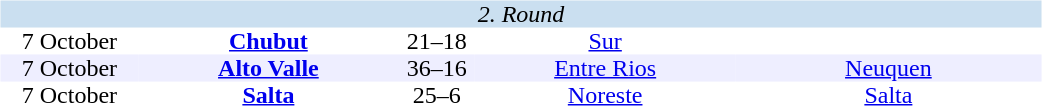<table width=700>
<tr>
<td width=700 valign="top"><br><table border=0 cellspacing=0 cellpadding=0 style="text-align:center;border-collapse:collapse" width=100%>
<tr bgcolor="#CADFF0">
<td colspan="5"><em>2. Round</em></td>
</tr>
<tr>
<td width=90>7 October</td>
<td width=170><strong><a href='#'>Chubut</a></strong></td>
<td width=50>21–18</td>
<td width=170><a href='#'>Sur</a></td>
<td width=200></td>
</tr>
<tr bgcolor=#EEEEFF>
<td width=90>7 October</td>
<td width=170><strong><a href='#'>Alto Valle</a> </strong></td>
<td width=50>36–16</td>
<td width=170><a href='#'>Entre Rios</a></td>
<td width=200><a href='#'>Neuquen</a></td>
</tr>
<tr>
<td width=90>7 October</td>
<td width=170><strong><a href='#'>Salta</a></strong></td>
<td width=50>25–6</td>
<td width=170><a href='#'>Noreste</a></td>
<td width=200><a href='#'>Salta</a></td>
</tr>
</table>
</td>
</tr>
</table>
